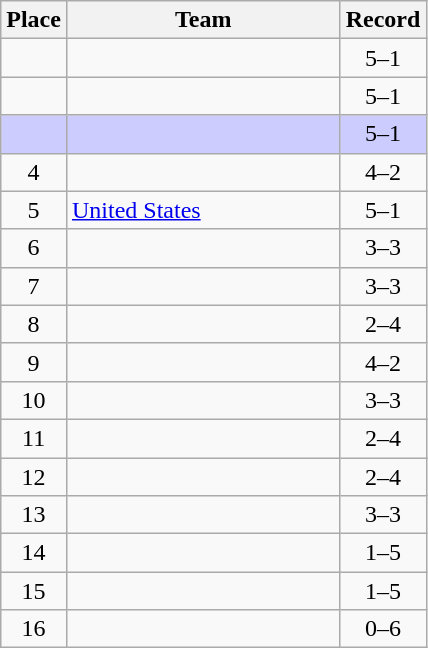<table class="wikitable" style="text-align:center;">
<tr>
<th width="30">Place</th>
<th width="175">Team</th>
<th width="50">Record</th>
</tr>
<tr>
<td></td>
<td align="left"></td>
<td>5–1</td>
</tr>
<tr>
<td></td>
<td align="left"></td>
<td>5–1</td>
</tr>
<tr bgcolor="ccccff">
<td></td>
<td align="left"></td>
<td>5–1</td>
</tr>
<tr>
<td>4</td>
<td align="left"></td>
<td>4–2</td>
</tr>
<tr>
<td>5</td>
<td align="left"> <a href='#'>United States</a></td>
<td>5–1</td>
</tr>
<tr>
<td>6</td>
<td align="left"></td>
<td>3–3</td>
</tr>
<tr>
<td>7</td>
<td align="left"></td>
<td>3–3</td>
</tr>
<tr>
<td>8</td>
<td align="left"></td>
<td>2–4</td>
</tr>
<tr>
<td>9</td>
<td align="left"></td>
<td>4–2</td>
</tr>
<tr>
<td>10</td>
<td align="left"></td>
<td>3–3</td>
</tr>
<tr>
<td>11</td>
<td align="left"></td>
<td>2–4</td>
</tr>
<tr>
<td>12</td>
<td align="left"></td>
<td>2–4</td>
</tr>
<tr>
<td>13</td>
<td align="left"></td>
<td>3–3</td>
</tr>
<tr>
<td>14</td>
<td align="left"></td>
<td>1–5</td>
</tr>
<tr>
<td>15</td>
<td align="left"></td>
<td>1–5</td>
</tr>
<tr>
<td>16</td>
<td align="left"></td>
<td>0–6</td>
</tr>
</table>
